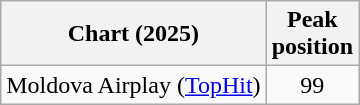<table class="wikitable">
<tr>
<th>Chart (2025)</th>
<th>Peak<br>position</th>
</tr>
<tr>
<td>Moldova Airplay (<a href='#'>TopHit</a>)</td>
<td align="center">99</td>
</tr>
</table>
